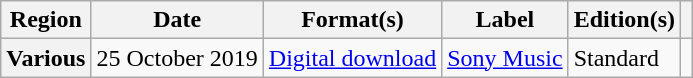<table class="wikitable plainrowheaders">
<tr>
<th scope="col">Region</th>
<th scope="col">Date</th>
<th scope="col">Format(s)</th>
<th scope="col">Label</th>
<th scope="col">Edition(s)</th>
<th scope="col"></th>
</tr>
<tr>
<th scope="row">Various</th>
<td>25 October 2019</td>
<td><a href='#'>Digital download</a></td>
<td><a href='#'>Sony Music</a></td>
<td>Standard</td>
<td style="text-align:center;"></td>
</tr>
</table>
